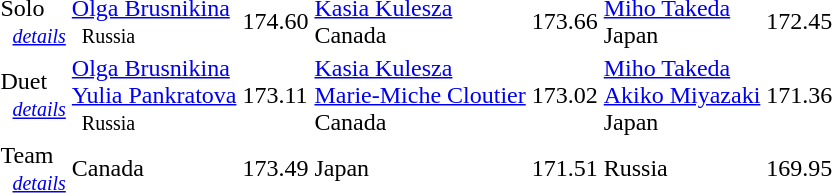<table>
<tr>
<td>Solo<br>   <small><em><a href='#'>details</a></em></small></td>
<td><a href='#'>Olga Brusnikina</a> <small><br>   Russia </small></td>
<td>174.60</td>
<td><a href='#'>Kasia Kulesza</a><br> Canada</td>
<td>173.66</td>
<td><a href='#'>Miho Takeda</a><br> Japan</td>
<td>172.45</td>
</tr>
<tr>
<td>Duet<br>   <small><em><a href='#'>details</a></em></small></td>
<td><a href='#'>Olga Brusnikina</a> <br> <a href='#'>Yulia Pankratova</a>  <small><br>   Russia </small></td>
<td>173.11</td>
<td><a href='#'>Kasia Kulesza</a><br><a href='#'>Marie-Miche Cloutier</a><br> Canada</td>
<td>173.02</td>
<td><a href='#'>Miho Takeda</a><br><a href='#'>Akiko Miyazaki</a><br> Japan</td>
<td>171.36</td>
</tr>
<tr>
<td>Team<br>   <small><em><a href='#'>details</a></em></small></td>
<td> Canada</td>
<td>173.49</td>
<td> Japan</td>
<td>171.51</td>
<td> Russia</td>
<td>169.95</td>
</tr>
<tr>
</tr>
</table>
